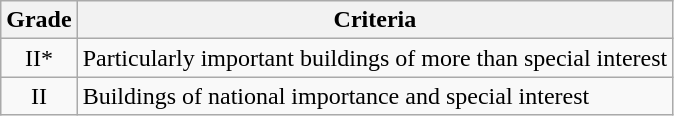<table class="wikitable">
<tr>
<th>Grade</th>
<th>Criteria</th>
</tr>
<tr>
<td align="center" >II*</td>
<td>Particularly important buildings of more than special interest</td>
</tr>
<tr>
<td align="center" >II</td>
<td>Buildings of national importance and special interest</td>
</tr>
</table>
